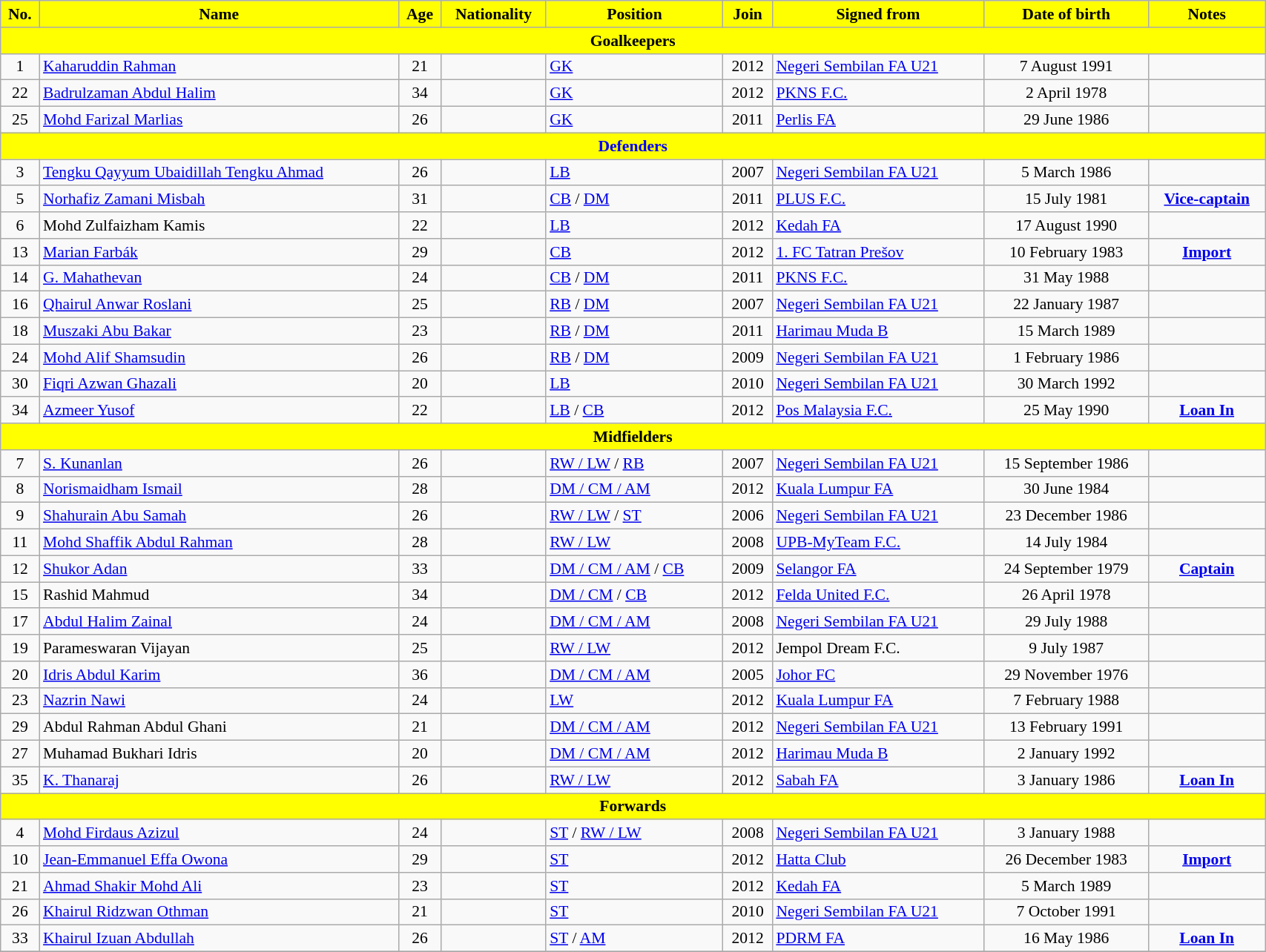<table class="wikitable sortable"  style="text-align:center; font-size:90%; width:90%;">
<tr>
<th style="background:yellow; color:black;">No.</th>
<th style="background:yellow; color:black;">Name</th>
<th style="background:yellow; color:black;">Age</th>
<th style="background:yellow; color:black;">Nationality</th>
<th style="background:yellow; color:black;">Position</th>
<th style="background:yellow; color:black;">Join</th>
<th style="background:yellow; color:black;">Signed from</th>
<th style="background:yellow; color:black;">Date of birth</th>
<th style="background:yellow; color:black;">Notes</th>
</tr>
<tr>
<th colspan="11"  style="background:yellow; color:black; text-align:center;">Goalkeepers</th>
</tr>
<tr>
<td>1</td>
<td align=left><a href='#'>Kaharuddin Rahman</a></td>
<td>21</td>
<td></td>
<td align=left><a href='#'>GK</a></td>
<td>2012</td>
<td align=left> <a href='#'>Negeri Sembilan FA U21</a></td>
<td>7 August 1991</td>
<td></td>
</tr>
<tr>
<td>22</td>
<td align=left><a href='#'>Badrulzaman Abdul Halim</a></td>
<td>34</td>
<td></td>
<td align=left><a href='#'>GK</a></td>
<td>2012</td>
<td align=left> <a href='#'>PKNS F.C.</a></td>
<td>2 April 1978</td>
<td></td>
</tr>
<tr>
<td>25</td>
<td align=left><a href='#'>Mohd Farizal Marlias</a></td>
<td>26</td>
<td></td>
<td align=left><a href='#'>GK</a></td>
<td>2011</td>
<td align=left> <a href='#'>Perlis FA</a></td>
<td>29 June 1986</td>
<td></td>
</tr>
<tr>
<th colspan="11"  style="background:yellow; color:blue; text-align:center;">Defenders</th>
</tr>
<tr>
<td>3</td>
<td align=left><a href='#'>Tengku Qayyum Ubaidillah Tengku Ahmad</a></td>
<td>26</td>
<td></td>
<td align=left><a href='#'>LB</a></td>
<td>2007</td>
<td align=left> <a href='#'>Negeri Sembilan FA U21</a></td>
<td>5 March 1986</td>
<td></td>
</tr>
<tr>
<td>5</td>
<td align=left><a href='#'>Norhafiz Zamani Misbah</a></td>
<td>31</td>
<td></td>
<td align=left><a href='#'>CB</a> / <a href='#'>DM</a></td>
<td>2011</td>
<td align=left> <a href='#'>PLUS F.C.</a></td>
<td>15 July 1981</td>
<td><strong><a href='#'>Vice-captain</a></strong></td>
</tr>
<tr>
<td>6</td>
<td align=left>Mohd Zulfaizham Kamis</td>
<td>22</td>
<td></td>
<td align=left><a href='#'>LB</a></td>
<td>2012</td>
<td align=left> <a href='#'>Kedah FA</a></td>
<td>17 August 1990</td>
<td></td>
</tr>
<tr>
<td>13</td>
<td align=left><a href='#'>Marian Farbák</a></td>
<td>29</td>
<td></td>
<td align=left><a href='#'>CB</a></td>
<td>2012</td>
<td align=left> <a href='#'>1. FC Tatran Prešov</a></td>
<td>10 February 1983</td>
<td><strong><a href='#'>Import</a></strong></td>
</tr>
<tr>
<td>14</td>
<td align=left><a href='#'>G. Mahathevan</a></td>
<td>24</td>
<td></td>
<td align=left><a href='#'>CB</a> / <a href='#'>DM</a></td>
<td>2011</td>
<td align=left> <a href='#'>PKNS F.C.</a></td>
<td>31 May 1988</td>
<td></td>
</tr>
<tr>
<td>16</td>
<td align=left><a href='#'>Qhairul Anwar Roslani</a></td>
<td>25</td>
<td></td>
<td align=left><a href='#'>RB</a> / <a href='#'>DM</a></td>
<td>2007</td>
<td align=left> <a href='#'>Negeri Sembilan FA U21</a></td>
<td>22 January 1987</td>
<td></td>
</tr>
<tr>
<td>18</td>
<td align=left><a href='#'>Muszaki Abu Bakar</a></td>
<td>23</td>
<td></td>
<td align=left><a href='#'>RB</a> / <a href='#'>DM</a></td>
<td>2011</td>
<td align=left> <a href='#'>Harimau Muda B</a></td>
<td>15 March 1989</td>
<td></td>
</tr>
<tr>
<td>24</td>
<td align=left><a href='#'>Mohd Alif Shamsudin</a></td>
<td>26</td>
<td></td>
<td align=left><a href='#'>RB</a> / <a href='#'>DM</a></td>
<td>2009</td>
<td align=left> <a href='#'>Negeri Sembilan FA U21</a></td>
<td>1 February 1986</td>
<td></td>
</tr>
<tr>
<td>30</td>
<td align=left><a href='#'>Fiqri Azwan Ghazali</a></td>
<td>20</td>
<td></td>
<td align=left><a href='#'>LB</a></td>
<td>2010</td>
<td align=left> <a href='#'>Negeri Sembilan FA U21</a></td>
<td>30 March 1992</td>
<td></td>
</tr>
<tr>
<td>34</td>
<td align=left><a href='#'>Azmeer Yusof</a></td>
<td>22</td>
<td></td>
<td align=left><a href='#'>LB</a> / <a href='#'>CB</a></td>
<td>2012</td>
<td align=left> <a href='#'>Pos Malaysia F.C.</a></td>
<td>25 May 1990</td>
<td><strong><a href='#'>Loan In</a></strong></td>
</tr>
<tr>
<th colspan="11"  style="background:yellow; color:black; text-align:center;">Midfielders</th>
</tr>
<tr>
<td>7</td>
<td align=left><a href='#'>S. Kunanlan</a></td>
<td>26</td>
<td></td>
<td align=left><a href='#'>RW / LW</a> / <a href='#'>RB</a></td>
<td>2007</td>
<td align=left> <a href='#'>Negeri Sembilan FA U21</a></td>
<td>15 September 1986</td>
<td></td>
</tr>
<tr>
<td>8</td>
<td align=left><a href='#'>Norismaidham Ismail</a></td>
<td>28</td>
<td></td>
<td align=left><a href='#'>DM / CM / AM</a></td>
<td>2012</td>
<td align=left> <a href='#'>Kuala Lumpur FA</a></td>
<td>30 June 1984</td>
<td></td>
</tr>
<tr>
<td>9</td>
<td align=left><a href='#'>Shahurain Abu Samah</a></td>
<td>26</td>
<td></td>
<td align=left><a href='#'>RW / LW</a> / <a href='#'>ST</a></td>
<td>2006</td>
<td align=left> <a href='#'>Negeri Sembilan FA U21</a></td>
<td>23 December 1986</td>
<td></td>
</tr>
<tr>
<td>11</td>
<td align=left><a href='#'>Mohd Shaffik Abdul Rahman</a></td>
<td>28</td>
<td></td>
<td align=left><a href='#'>RW / LW</a></td>
<td>2008</td>
<td align=left> <a href='#'>UPB-MyTeam F.C.</a></td>
<td>14 July 1984</td>
<td></td>
</tr>
<tr>
<td>12</td>
<td align=left><a href='#'>Shukor Adan</a></td>
<td>33</td>
<td></td>
<td align=left><a href='#'>DM / CM / AM</a> / <a href='#'>CB</a></td>
<td>2009</td>
<td align=left> <a href='#'>Selangor FA</a></td>
<td>24 September 1979</td>
<td><strong><a href='#'>Captain</a></strong></td>
</tr>
<tr>
<td>15</td>
<td align=left>Rashid Mahmud</td>
<td>34</td>
<td></td>
<td align=left><a href='#'>DM / CM</a> / <a href='#'>CB</a></td>
<td>2012</td>
<td align=left> <a href='#'>Felda United F.C.</a></td>
<td>26 April 1978</td>
<td></td>
</tr>
<tr>
<td>17</td>
<td align=left><a href='#'>Abdul Halim Zainal</a></td>
<td>24</td>
<td></td>
<td align=left><a href='#'>DM / CM / AM</a></td>
<td>2008</td>
<td align=left> <a href='#'>Negeri Sembilan FA U21</a></td>
<td>29 July 1988</td>
<td></td>
</tr>
<tr>
<td>19</td>
<td align=left>Parameswaran Vijayan</td>
<td>25</td>
<td></td>
<td align=left><a href='#'>RW / LW</a></td>
<td>2012</td>
<td align=left> Jempol Dream F.C.</td>
<td>9 July 1987</td>
<td></td>
</tr>
<tr>
<td>20</td>
<td align=left><a href='#'>Idris Abdul Karim</a></td>
<td>36</td>
<td></td>
<td align=left><a href='#'>DM / CM / AM</a></td>
<td>2005</td>
<td align=left> <a href='#'>Johor FC</a></td>
<td>29 November 1976</td>
<td></td>
</tr>
<tr>
<td>23</td>
<td align=left><a href='#'>Nazrin Nawi</a></td>
<td>24</td>
<td></td>
<td align=left><a href='#'>LW</a></td>
<td>2012</td>
<td align=left> <a href='#'>Kuala Lumpur FA</a></td>
<td>7 February 1988</td>
<td></td>
</tr>
<tr>
<td>29</td>
<td align=left>Abdul Rahman Abdul Ghani</td>
<td>21</td>
<td></td>
<td align=left><a href='#'>DM / CM / AM</a></td>
<td>2012</td>
<td align=left> <a href='#'>Negeri Sembilan FA U21</a></td>
<td>13 February 1991</td>
<td></td>
</tr>
<tr>
<td>27</td>
<td align=left>Muhamad Bukhari Idris</td>
<td>20</td>
<td></td>
<td align=left><a href='#'>DM / CM / AM</a></td>
<td>2012</td>
<td align=left> <a href='#'>Harimau Muda B</a></td>
<td>2 January 1992</td>
<td></td>
</tr>
<tr>
<td>35</td>
<td align=left><a href='#'>K. Thanaraj</a></td>
<td>26</td>
<td></td>
<td align=left><a href='#'>RW / LW</a></td>
<td>2012</td>
<td align=left> <a href='#'>Sabah FA</a></td>
<td>3 January 1986</td>
<td><strong><a href='#'>Loan In</a></strong></td>
</tr>
<tr>
<th colspan="11"  style="background:yellow; color:black; text-align:center;">Forwards</th>
</tr>
<tr>
<td>4</td>
<td align=left><a href='#'>Mohd Firdaus Azizul</a></td>
<td>24</td>
<td></td>
<td align=left><a href='#'>ST</a> / <a href='#'>RW / LW</a></td>
<td>2008</td>
<td align=left> <a href='#'>Negeri Sembilan FA U21</a></td>
<td>3 January 1988</td>
<td></td>
</tr>
<tr>
<td>10</td>
<td align=left><a href='#'>Jean-Emmanuel Effa Owona</a></td>
<td>29</td>
<td></td>
<td align=left><a href='#'>ST</a></td>
<td>2012</td>
<td align=left> <a href='#'>Hatta Club</a></td>
<td>26 December 1983</td>
<td><strong><a href='#'>Import</a></strong></td>
</tr>
<tr>
<td>21</td>
<td align=left><a href='#'>Ahmad Shakir Mohd Ali</a></td>
<td>23</td>
<td></td>
<td align=left><a href='#'>ST</a></td>
<td>2012</td>
<td align=left> <a href='#'>Kedah FA</a></td>
<td>5 March 1989</td>
<td></td>
</tr>
<tr>
<td>26</td>
<td align=left><a href='#'>Khairul Ridzwan Othman</a></td>
<td>21</td>
<td></td>
<td align=left><a href='#'>ST</a></td>
<td>2010</td>
<td align=left> <a href='#'>Negeri Sembilan FA U21</a></td>
<td>7 October 1991</td>
<td></td>
</tr>
<tr>
<td>33</td>
<td align=left><a href='#'>Khairul Izuan Abdullah</a></td>
<td>26</td>
<td></td>
<td align=left><a href='#'>ST</a> / <a href='#'>AM</a></td>
<td>2012</td>
<td align=left><a href='#'>PDRM FA</a></td>
<td>16 May 1986</td>
<td><strong><a href='#'>Loan In</a></strong></td>
</tr>
<tr>
</tr>
</table>
